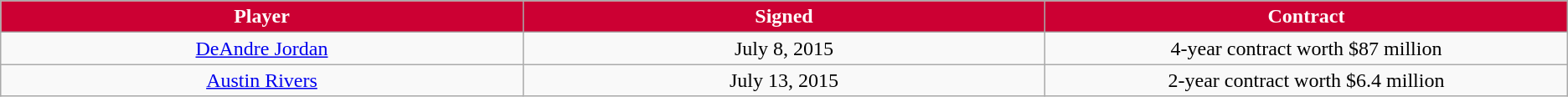<table class="wikitable sortable sortable">
<tr>
<th style="background:#CC0033; color:white" width="10%">Player</th>
<th style="background:#CC0033; color:white" width="10%">Signed</th>
<th style="background:#CC0033; color:white" width="10%">Contract</th>
</tr>
<tr style="text-align: center">
<td><a href='#'>DeAndre Jordan</a></td>
<td>July 8, 2015</td>
<td>4-year contract worth $87 million</td>
</tr>
<tr style="text-align: center">
<td><a href='#'>Austin Rivers</a></td>
<td>July 13, 2015</td>
<td>2-year contract worth $6.4 million</td>
</tr>
</table>
